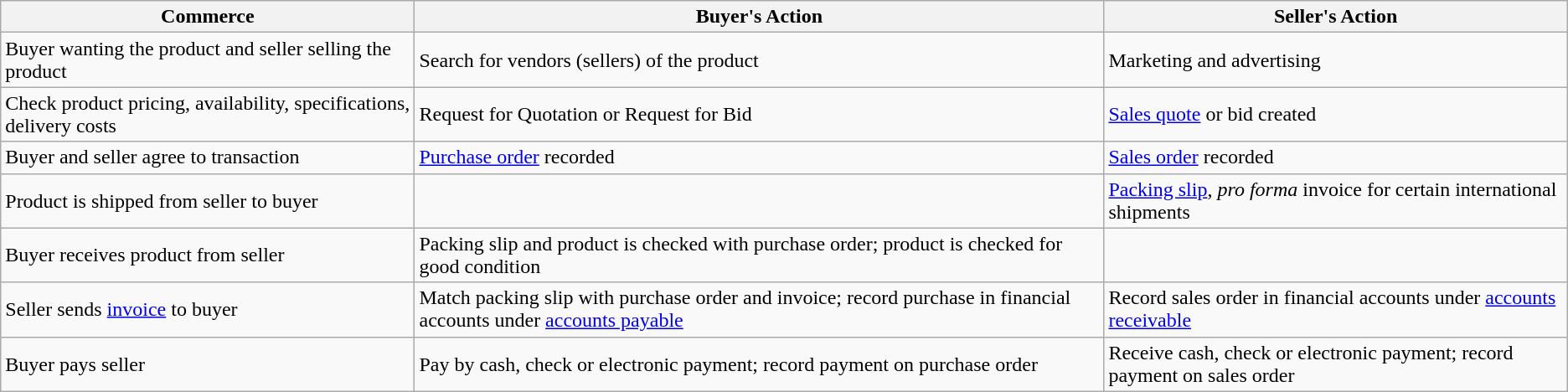<table class="wikitable">
<tr>
<th>Commerce</th>
<th>Buyer's Action</th>
<th>Seller's Action</th>
</tr>
<tr>
<td>Buyer wanting the product and seller selling the product</td>
<td>Search for vendors (sellers) of the product</td>
<td>Marketing and advertising</td>
</tr>
<tr>
<td>Check product pricing, availability, specifications, delivery costs</td>
<td>Request for Quotation or Request for Bid</td>
<td><a href='#'>Sales quote</a> or bid created</td>
</tr>
<tr>
<td>Buyer and seller agree to transaction</td>
<td><a href='#'>Purchase order</a> recorded</td>
<td><a href='#'>Sales order</a> recorded</td>
</tr>
<tr>
<td>Product is shipped from seller to buyer</td>
<td></td>
<td><a href='#'>Packing slip</a>, <em>pro forma</em> invoice for certain international shipments</td>
</tr>
<tr>
<td>Buyer receives product from seller</td>
<td>Packing slip and product is checked with purchase order; product is checked for good condition</td>
<td></td>
</tr>
<tr>
<td>Seller sends <a href='#'>invoice</a> to buyer</td>
<td>Match packing slip with purchase order and invoice; record purchase in financial accounts under <a href='#'>accounts payable</a></td>
<td>Record sales order in financial accounts under <a href='#'>accounts receivable</a></td>
</tr>
<tr>
<td>Buyer pays seller</td>
<td>Pay by cash, check or electronic payment; record payment on purchase order</td>
<td>Receive cash, check or electronic payment; record payment on sales order</td>
</tr>
</table>
